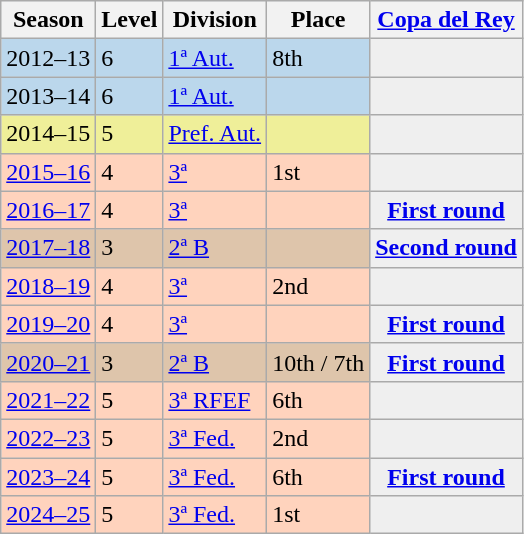<table class="wikitable">
<tr style="background:#f0f6fa;">
<th>Season</th>
<th>Level</th>
<th>Division</th>
<th>Place</th>
<th><a href='#'>Copa del Rey</a></th>
</tr>
<tr>
<td style="background:#BBD7EC;">2012–13</td>
<td style="background:#BBD7EC;">6</td>
<td style="background:#BBD7EC;"><a href='#'>1ª Aut.</a></td>
<td style="background:#BBD7EC;">8th</td>
<th style="background:#efefef;"></th>
</tr>
<tr>
<td style="background:#BBD7EC;">2013–14</td>
<td style="background:#BBD7EC;">6</td>
<td style="background:#BBD7EC;"><a href='#'>1ª Aut.</a></td>
<td style="background:#BBD7EC;"></td>
<th style="background:#efefef;"></th>
</tr>
<tr>
<td style="background:#EFEF99;">2014–15</td>
<td style="background:#EFEF99;">5</td>
<td style="background:#EFEF99;"><a href='#'>Pref. Aut.</a></td>
<td style="background:#EFEF99;"></td>
<th style="background:#efefef;"></th>
</tr>
<tr>
<td style="background:#FFD3BD;"><a href='#'>2015–16</a></td>
<td style="background:#FFD3BD;">4</td>
<td style="background:#FFD3BD;"><a href='#'>3ª</a></td>
<td style="background:#FFD3BD;">1st</td>
<th style="background:#efefef;"></th>
</tr>
<tr>
<td style="background:#FFD3BD;"><a href='#'>2016–17</a></td>
<td style="background:#FFD3BD;">4</td>
<td style="background:#FFD3BD;"><a href='#'>3ª</a></td>
<td style="background:#FFD3BD;"></td>
<th style="background:#efefef;"><a href='#'>First round</a></th>
</tr>
<tr>
<td style="background:#DEC5AB;"><a href='#'>2017–18</a></td>
<td style="background:#DEC5AB;">3</td>
<td style="background:#DEC5AB;"><a href='#'>2ª B</a></td>
<td style="background:#DEC5AB;"></td>
<th style="background:#efefef;"><a href='#'>Second round</a></th>
</tr>
<tr>
<td style="background:#FFD3BD;"><a href='#'>2018–19</a></td>
<td style="background:#FFD3BD;">4</td>
<td style="background:#FFD3BD;"><a href='#'>3ª</a></td>
<td style="background:#FFD3BD;">2nd</td>
<th style="background:#efefef;"></th>
</tr>
<tr>
<td style="background:#FFD3BD;"><a href='#'>2019–20</a></td>
<td style="background:#FFD3BD;">4</td>
<td style="background:#FFD3BD;"><a href='#'>3ª</a></td>
<td style="background:#FFD3BD;"></td>
<th style="background:#efefef;"><a href='#'>First round</a></th>
</tr>
<tr>
<td style="background:#DEC5AB;"><a href='#'>2020–21</a></td>
<td style="background:#DEC5AB;">3</td>
<td style="background:#DEC5AB;"><a href='#'>2ª B</a></td>
<td style="background:#DEC5AB;">10th / 7th</td>
<th style="background:#efefef;"><a href='#'>First round</a></th>
</tr>
<tr>
<td style="background:#FFD3BD;"><a href='#'>2021–22</a></td>
<td style="background:#FFD3BD;">5</td>
<td style="background:#FFD3BD;"><a href='#'>3ª RFEF</a></td>
<td style="background:#FFD3BD;">6th</td>
<th style="background:#efefef;"></th>
</tr>
<tr>
<td style="background:#FFD3BD;"><a href='#'>2022–23</a></td>
<td style="background:#FFD3BD;">5</td>
<td style="background:#FFD3BD;"><a href='#'>3ª Fed.</a></td>
<td style="background:#FFD3BD;">2nd</td>
<th style="background:#efefef;"></th>
</tr>
<tr>
<td style="background:#FFD3BD;"><a href='#'>2023–24</a></td>
<td style="background:#FFD3BD;">5</td>
<td style="background:#FFD3BD;"><a href='#'>3ª Fed.</a></td>
<td style="background:#FFD3BD;">6th</td>
<th style="background:#efefef;"><a href='#'>First round</a></th>
</tr>
<tr>
<td style="background:#FFD3BD;"><a href='#'>2024–25</a></td>
<td style="background:#FFD3BD;">5</td>
<td style="background:#FFD3BD;"><a href='#'>3ª Fed.</a></td>
<td style="background:#FFD3BD;">1st</td>
<th style="background:#efefef;"></th>
</tr>
</table>
